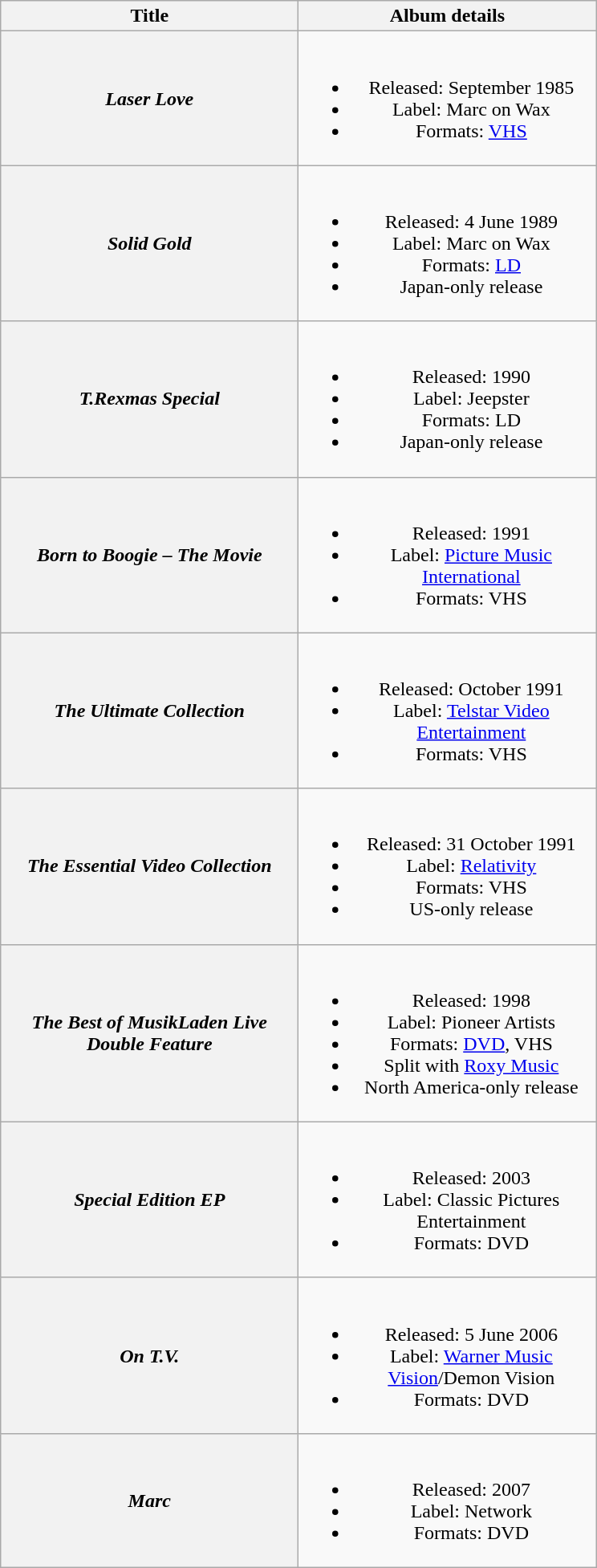<table class="wikitable plainrowheaders" style="text-align:center;">
<tr>
<th scope="col" style="width:15em;">Title</th>
<th scope="col" style="width:15em;">Album details</th>
</tr>
<tr>
<th scope="row"><em>Laser Love</em></th>
<td><br><ul><li>Released: September 1985</li><li>Label: Marc on Wax</li><li>Formats: <a href='#'>VHS</a></li></ul></td>
</tr>
<tr>
<th scope="row"><em>Solid Gold</em></th>
<td><br><ul><li>Released: 4 June 1989</li><li>Label: Marc on Wax</li><li>Formats: <a href='#'>LD</a></li><li>Japan-only release</li></ul></td>
</tr>
<tr>
<th scope="row"><em>T.Rexmas Special</em></th>
<td><br><ul><li>Released: 1990</li><li>Label: Jeepster</li><li>Formats: LD</li><li>Japan-only release</li></ul></td>
</tr>
<tr>
<th scope="row"><em>Born to Boogie – The Movie</em></th>
<td><br><ul><li>Released: 1991</li><li>Label: <a href='#'>Picture Music International</a></li><li>Formats: VHS</li></ul></td>
</tr>
<tr>
<th scope="row"><em>The Ultimate Collection</em></th>
<td><br><ul><li>Released: October 1991</li><li>Label: <a href='#'>Telstar Video Entertainment</a></li><li>Formats: VHS</li></ul></td>
</tr>
<tr>
<th scope="row"><em>The Essential Video Collection</em></th>
<td><br><ul><li>Released: 31 October 1991</li><li>Label: <a href='#'>Relativity</a></li><li>Formats: VHS</li><li>US-only release</li></ul></td>
</tr>
<tr>
<th scope="row"><em>The Best of MusikLaden Live Double Feature</em></th>
<td><br><ul><li>Released: 1998</li><li>Label: Pioneer Artists</li><li>Formats: <a href='#'>DVD</a>, VHS</li><li>Split with <a href='#'>Roxy Music</a></li><li>North America-only release</li></ul></td>
</tr>
<tr>
<th scope="row"><em>Special Edition EP</em></th>
<td><br><ul><li>Released: 2003</li><li>Label: Classic Pictures Entertainment</li><li>Formats: DVD</li></ul></td>
</tr>
<tr>
<th scope="row"><em>On T.V.</em></th>
<td><br><ul><li>Released: 5 June 2006</li><li>Label: <a href='#'>Warner Music Vision</a>/Demon Vision</li><li>Formats: DVD</li></ul></td>
</tr>
<tr>
<th scope="row"><em>Marc</em></th>
<td><br><ul><li>Released: 2007</li><li>Label: Network</li><li>Formats: DVD</li></ul></td>
</tr>
</table>
